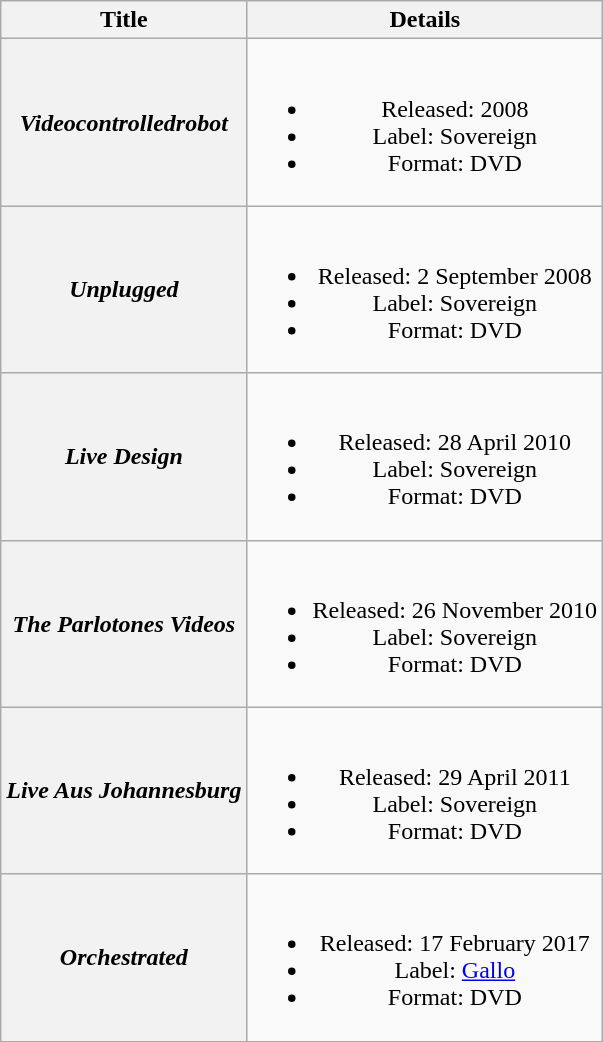<table class="wikitable plainrowheaders" style="text-align:center;">
<tr>
<th scope="col" style="width:em;">Title</th>
<th scope="col" style="width:em;">Details</th>
</tr>
<tr>
<th scope="row"><em>Videocontrolledrobot</em></th>
<td><br><ul><li>Released: 2008</li><li>Label: Sovereign</li><li>Format: DVD</li></ul></td>
</tr>
<tr>
<th scope="row"><em>Unplugged</em></th>
<td><br><ul><li>Released: 2 September 2008</li><li>Label: Sovereign</li><li>Format: DVD</li></ul></td>
</tr>
<tr>
<th scope="row"><em>Live Design</em></th>
<td><br><ul><li>Released: 28 April 2010</li><li>Label: Sovereign</li><li>Format: DVD</li></ul></td>
</tr>
<tr>
<th scope="row"><em>The Parlotones Videos</em></th>
<td><br><ul><li>Released: 26 November 2010</li><li>Label: Sovereign</li><li>Format: DVD</li></ul></td>
</tr>
<tr>
<th scope="row"><em>Live Aus Johannesburg</em></th>
<td><br><ul><li>Released: 29 April 2011</li><li>Label: Sovereign</li><li>Format: DVD</li></ul></td>
</tr>
<tr>
<th scope="row"><em>Orchestrated</em></th>
<td><br><ul><li>Released: 17 February 2017</li><li>Label: <a href='#'>Gallo</a></li><li>Format: DVD</li></ul></td>
</tr>
<tr>
</tr>
</table>
